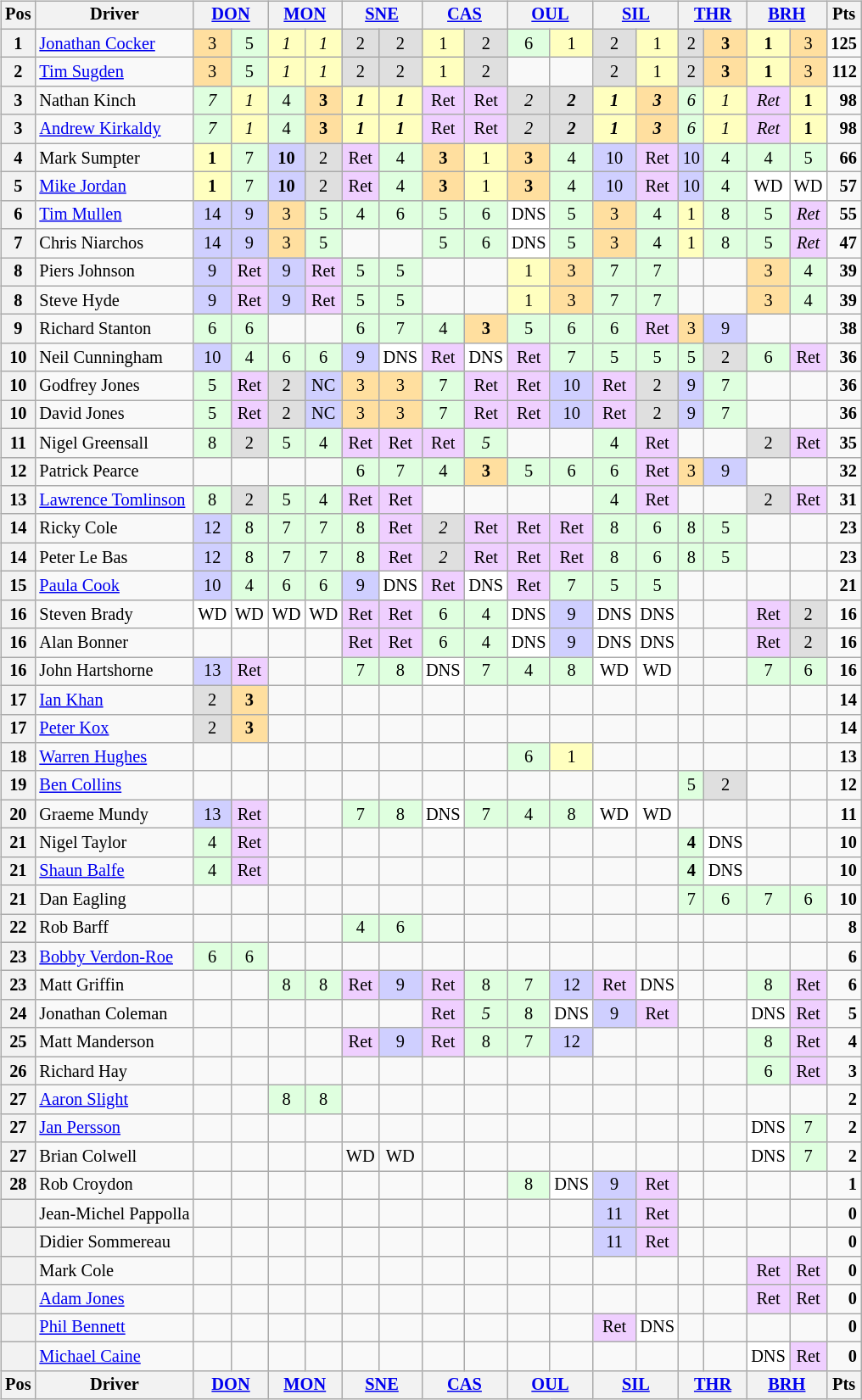<table>
<tr>
<td><br><table class="wikitable" style="font-size: 85%; text-align: center;">
<tr valign="top">
<th valign="middle">Pos</th>
<th valign="middle">Driver</th>
<th colspan=2><a href='#'>DON</a><br></th>
<th colspan=2><a href='#'>MON</a><br></th>
<th colspan=2><a href='#'>SNE</a><br></th>
<th colspan=2><a href='#'>CAS</a><br></th>
<th colspan=2><a href='#'>OUL</a><br></th>
<th colspan=2><a href='#'>SIL</a><br></th>
<th colspan=2><a href='#'>THR</a><br></th>
<th colspan=2><a href='#'>BRH</a><br></th>
<th valign="middle">Pts</th>
</tr>
<tr>
<th>1</th>
<td align=left> <a href='#'>Jonathan Cocker</a></td>
<td style="background:#ffdf9f;">3</td>
<td style="background:#dfffdf;">5</td>
<td style="background:#ffffbf;"><em>1</em></td>
<td style="background:#ffffbf;"><em>1</em></td>
<td style="background:#dfdfdf;">2</td>
<td style="background:#dfdfdf;">2</td>
<td style="background:#ffffbf;">1</td>
<td style="background:#dfdfdf;">2</td>
<td style="background:#dfffdf;">6</td>
<td style="background:#ffffbf;">1</td>
<td style="background:#dfdfdf;">2</td>
<td style="background:#ffffbf;">1</td>
<td style="background:#dfdfdf;">2</td>
<td style="background:#ffdf9f;"><strong>3</strong></td>
<td style="background:#ffffbf;"><strong>1</strong></td>
<td style="background:#ffdf9f;">3</td>
<td align="right"><strong>125</strong></td>
</tr>
<tr>
<th>2</th>
<td align=left> <a href='#'>Tim Sugden</a></td>
<td style="background:#ffdf9f;">3</td>
<td style="background:#dfffdf;">5</td>
<td style="background:#ffffbf;"><em>1</em></td>
<td style="background:#ffffbf;"><em>1</em></td>
<td style="background:#dfdfdf;">2</td>
<td style="background:#dfdfdf;">2</td>
<td style="background:#ffffbf;">1</td>
<td style="background:#dfdfdf;">2</td>
<td></td>
<td></td>
<td style="background:#dfdfdf;">2</td>
<td style="background:#ffffbf;">1</td>
<td style="background:#dfdfdf;">2</td>
<td style="background:#ffdf9f;"><strong>3</strong></td>
<td style="background:#ffffbf;"><strong>1</strong></td>
<td style="background:#ffdf9f;">3</td>
<td align="right"><strong>112</strong></td>
</tr>
<tr>
<th>3</th>
<td align=left> Nathan Kinch</td>
<td style="background:#dfffdf;"><em>7</em></td>
<td style="background:#ffffbf;"><em>1</em></td>
<td style="background:#dfffdf;">4</td>
<td style="background:#ffdf9f;"><strong>3</strong></td>
<td style="background:#ffffbf;"><strong><em>1</em></strong></td>
<td style="background:#ffffbf;"><strong><em>1</em></strong></td>
<td style="background:#efcfff;">Ret</td>
<td style="background:#efcfff;">Ret</td>
<td style="background:#dfdfdf;"><em>2</em></td>
<td style="background:#dfdfdf;"><strong><em>2</em></strong></td>
<td style="background:#ffffbf;"><strong><em>1</em></strong></td>
<td style="background:#ffdf9f;"><strong><em>3</em></strong></td>
<td style="background:#dfffdf;"><em>6</em></td>
<td style="background:#ffffbf;"><em>1</em></td>
<td style="background:#efcfff;"><em>Ret</em></td>
<td style="background:#ffffbf;"><strong>1</strong></td>
<td align="right"><strong>98</strong></td>
</tr>
<tr>
<th>3</th>
<td align=left> <a href='#'>Andrew Kirkaldy</a></td>
<td style="background:#dfffdf;"><em>7</em></td>
<td style="background:#ffffbf;"><em>1</em></td>
<td style="background:#dfffdf;">4</td>
<td style="background:#ffdf9f;"><strong>3</strong></td>
<td style="background:#ffffbf;"><strong><em>1</em></strong></td>
<td style="background:#ffffbf;"><strong><em>1</em></strong></td>
<td style="background:#efcfff;">Ret</td>
<td style="background:#efcfff;">Ret</td>
<td style="background:#dfdfdf;"><em>2</em></td>
<td style="background:#dfdfdf;"><strong><em>2</em></strong></td>
<td style="background:#ffffbf;"><strong><em>1</em></strong></td>
<td style="background:#ffdf9f;"><strong><em>3</em></strong></td>
<td style="background:#dfffdf;"><em>6</em></td>
<td style="background:#ffffbf;"><em>1</em></td>
<td style="background:#efcfff;"><em>Ret</em></td>
<td style="background:#ffffbf;"><strong>1</strong></td>
<td align="right"><strong>98</strong></td>
</tr>
<tr>
<th>4</th>
<td align=left> Mark Sumpter</td>
<td style="background:#ffffbf;"><strong>1</strong></td>
<td style="background:#dfffdf;">7</td>
<td style="background:#cfcfff;"><strong>10</strong></td>
<td style="background:#dfdfdf;">2</td>
<td style="background:#efcfff;">Ret</td>
<td style="background:#dfffdf;">4</td>
<td style="background:#ffdf9f;"><strong>3</strong></td>
<td style="background:#ffffbf;">1</td>
<td style="background:#ffdf9f;"><strong>3</strong></td>
<td style="background:#dfffdf;">4</td>
<td style="background:#cfcfff;">10</td>
<td style="background:#efcfff;">Ret</td>
<td style="background:#cfcfff;">10</td>
<td style="background:#dfffdf;">4</td>
<td style="background:#dfffdf;">4</td>
<td style="background:#dfffdf;">5</td>
<td align="right"><strong>66</strong></td>
</tr>
<tr>
<th>5</th>
<td align=left> <a href='#'>Mike Jordan</a></td>
<td style="background:#ffffbf;"><strong>1</strong></td>
<td style="background:#dfffdf;">7</td>
<td style="background:#cfcfff;"><strong>10</strong></td>
<td style="background:#dfdfdf;">2</td>
<td style="background:#efcfff;">Ret</td>
<td style="background:#dfffdf;">4</td>
<td style="background:#ffdf9f;"><strong>3</strong></td>
<td style="background:#ffffbf;">1</td>
<td style="background:#ffdf9f;"><strong>3</strong></td>
<td style="background:#dfffdf;">4</td>
<td style="background:#cfcfff;">10</td>
<td style="background:#efcfff;">Ret</td>
<td style="background:#cfcfff;">10</td>
<td style="background:#dfffdf;">4</td>
<td style="background:#ffffff;">WD</td>
<td style="background:#ffffff;">WD</td>
<td align="right"><strong>57</strong></td>
</tr>
<tr>
<th>6</th>
<td align=left> <a href='#'>Tim Mullen</a></td>
<td style="background:#cfcfff;">14</td>
<td style="background:#cfcfff;">9</td>
<td style="background:#ffdf9f;">3</td>
<td style="background:#dfffdf;">5</td>
<td style="background:#dfffdf;">4</td>
<td style="background:#dfffdf;">6</td>
<td style="background:#dfffdf;">5</td>
<td style="background:#dfffdf;">6</td>
<td style="background:#ffffff;">DNS</td>
<td style="background:#dfffdf;">5</td>
<td style="background:#ffdf9f;">3</td>
<td style="background:#dfffdf;">4</td>
<td style="background:#ffffbf;">1</td>
<td style="background:#dfffdf;">8</td>
<td style="background:#dfffdf;">5</td>
<td style="background:#efcfff;"><em>Ret</em></td>
<td align="right"><strong>55</strong></td>
</tr>
<tr>
<th>7</th>
<td align=left> Chris Niarchos</td>
<td style="background:#cfcfff;">14</td>
<td style="background:#cfcfff;">9</td>
<td style="background:#ffdf9f;">3</td>
<td style="background:#dfffdf;">5</td>
<td></td>
<td></td>
<td style="background:#dfffdf;">5</td>
<td style="background:#dfffdf;">6</td>
<td style="background:#ffffff;">DNS</td>
<td style="background:#dfffdf;">5</td>
<td style="background:#ffdf9f;">3</td>
<td style="background:#dfffdf;">4</td>
<td style="background:#ffffbf;">1</td>
<td style="background:#dfffdf;">8</td>
<td style="background:#dfffdf;">5</td>
<td style="background:#efcfff;"><em>Ret</em></td>
<td align="right"><strong>47</strong></td>
</tr>
<tr>
<th>8</th>
<td align=left> Piers Johnson</td>
<td style="background:#cfcfff;">9</td>
<td style="background:#efcfff;">Ret</td>
<td style="background:#cfcfff;">9</td>
<td style="background:#efcfff;">Ret</td>
<td style="background:#dfffdf;">5</td>
<td style="background:#dfffdf;">5</td>
<td></td>
<td></td>
<td style="background:#ffffbf;">1</td>
<td style="background:#ffdf9f;">3</td>
<td style="background:#dfffdf;">7</td>
<td style="background:#dfffdf;">7</td>
<td></td>
<td></td>
<td style="background:#ffdf9f;">3</td>
<td style="background:#dfffdf;">4</td>
<td align="right"><strong>39</strong></td>
</tr>
<tr>
<th>8</th>
<td align=left> Steve Hyde</td>
<td style="background:#cfcfff;">9</td>
<td style="background:#efcfff;">Ret</td>
<td style="background:#cfcfff;">9</td>
<td style="background:#efcfff;">Ret</td>
<td style="background:#dfffdf;">5</td>
<td style="background:#dfffdf;">5</td>
<td></td>
<td></td>
<td style="background:#ffffbf;">1</td>
<td style="background:#ffdf9f;">3</td>
<td style="background:#dfffdf;">7</td>
<td style="background:#dfffdf;">7</td>
<td></td>
<td></td>
<td style="background:#ffdf9f;">3</td>
<td style="background:#dfffdf;">4</td>
<td align="right"><strong>39</strong></td>
</tr>
<tr>
<th>9</th>
<td align=left> Richard Stanton</td>
<td style="background:#dfffdf;">6</td>
<td style="background:#dfffdf;">6</td>
<td></td>
<td></td>
<td style="background:#dfffdf;">6</td>
<td style="background:#dfffdf;">7</td>
<td style="background:#dfffdf;">4</td>
<td style="background:#ffdf9f;"><strong>3</strong></td>
<td style="background:#dfffdf;">5</td>
<td style="background:#dfffdf;">6</td>
<td style="background:#dfffdf;">6</td>
<td style="background:#efcfff;">Ret</td>
<td style="background:#ffdf9f;">3</td>
<td style="background:#cfcfff;">9</td>
<td></td>
<td></td>
<td align="right"><strong>38</strong></td>
</tr>
<tr>
<th>10</th>
<td align=left> Neil Cunningham</td>
<td style="background:#cfcfff;">10</td>
<td style="background:#dfffdf;">4</td>
<td style="background:#dfffdf;">6</td>
<td style="background:#dfffdf;">6</td>
<td style="background:#cfcfff;">9</td>
<td style="background:#ffffff;">DNS</td>
<td style="background:#efcfff;">Ret</td>
<td style="background:#ffffff;">DNS</td>
<td style="background:#efcfff;">Ret</td>
<td style="background:#dfffdf;">7</td>
<td style="background:#dfffdf;">5</td>
<td style="background:#dfffdf;">5</td>
<td style="background:#dfffdf;">5</td>
<td style="background:#dfdfdf;">2</td>
<td style="background:#dfffdf;">6</td>
<td style="background:#efcfff;">Ret</td>
<td align="right"><strong>36</strong></td>
</tr>
<tr>
<th>10</th>
<td align=left> Godfrey Jones</td>
<td style="background:#dfffdf;">5</td>
<td style="background:#efcfff;">Ret</td>
<td style="background:#dfdfdf;">2</td>
<td style="background:#cfcfff;">NC</td>
<td style="background:#ffdf9f;">3</td>
<td style="background:#ffdf9f;">3</td>
<td style="background:#dfffdf;">7</td>
<td style="background:#efcfff;">Ret</td>
<td style="background:#efcfff;">Ret</td>
<td style="background:#cfcfff;">10</td>
<td style="background:#efcfff;">Ret</td>
<td style="background:#dfdfdf;">2</td>
<td style="background:#cfcfff;">9</td>
<td style="background:#dfffdf;">7</td>
<td></td>
<td></td>
<td align="right"><strong>36</strong></td>
</tr>
<tr>
<th>10</th>
<td align=left> David Jones</td>
<td style="background:#dfffdf;">5</td>
<td style="background:#efcfff;">Ret</td>
<td style="background:#dfdfdf;">2</td>
<td style="background:#cfcfff;">NC</td>
<td style="background:#ffdf9f;">3</td>
<td style="background:#ffdf9f;">3</td>
<td style="background:#dfffdf;">7</td>
<td style="background:#efcfff;">Ret</td>
<td style="background:#efcfff;">Ret</td>
<td style="background:#cfcfff;">10</td>
<td style="background:#efcfff;">Ret</td>
<td style="background:#dfdfdf;">2</td>
<td style="background:#cfcfff;">9</td>
<td style="background:#dfffdf;">7</td>
<td></td>
<td></td>
<td align="right"><strong>36</strong></td>
</tr>
<tr>
<th>11</th>
<td align=left> Nigel Greensall</td>
<td style="background:#dfffdf;">8</td>
<td style="background:#dfdfdf;">2</td>
<td style="background:#dfffdf;">5</td>
<td style="background:#dfffdf;">4</td>
<td style="background:#efcfff;">Ret</td>
<td style="background:#efcfff;">Ret</td>
<td style="background:#efcfff;">Ret</td>
<td style="background:#dfffdf;"><em>5</em></td>
<td></td>
<td></td>
<td style="background:#dfffdf;">4</td>
<td style="background:#efcfff;">Ret</td>
<td></td>
<td></td>
<td style="background:#dfdfdf;">2</td>
<td style="background:#efcfff;">Ret</td>
<td align="right"><strong>35</strong></td>
</tr>
<tr>
<th>12</th>
<td align=left> Patrick Pearce</td>
<td></td>
<td></td>
<td></td>
<td></td>
<td style="background:#dfffdf;">6</td>
<td style="background:#dfffdf;">7</td>
<td style="background:#dfffdf;">4</td>
<td style="background:#ffdf9f;"><strong>3</strong></td>
<td style="background:#dfffdf;">5</td>
<td style="background:#dfffdf;">6</td>
<td style="background:#dfffdf;">6</td>
<td style="background:#efcfff;">Ret</td>
<td style="background:#ffdf9f;">3</td>
<td style="background:#cfcfff;">9</td>
<td></td>
<td></td>
<td align="right"><strong>32</strong></td>
</tr>
<tr>
<th>13</th>
<td align=left> <a href='#'>Lawrence Tomlinson</a></td>
<td style="background:#dfffdf;">8</td>
<td style="background:#dfdfdf;">2</td>
<td style="background:#dfffdf;">5</td>
<td style="background:#dfffdf;">4</td>
<td style="background:#efcfff;">Ret</td>
<td style="background:#efcfff;">Ret</td>
<td></td>
<td></td>
<td></td>
<td></td>
<td style="background:#dfffdf;">4</td>
<td style="background:#efcfff;">Ret</td>
<td></td>
<td></td>
<td style="background:#dfdfdf;">2</td>
<td style="background:#efcfff;">Ret</td>
<td align="right"><strong>31</strong></td>
</tr>
<tr>
<th>14</th>
<td align=left> Ricky Cole</td>
<td style="background:#cfcfff;">12</td>
<td style="background:#dfffdf;">8</td>
<td style="background:#dfffdf;">7</td>
<td style="background:#dfffdf;">7</td>
<td style="background:#dfffdf;">8</td>
<td style="background:#efcfff;">Ret</td>
<td style="background:#dfdfdf;"><em>2</em></td>
<td style="background:#efcfff;">Ret</td>
<td style="background:#efcfff;">Ret</td>
<td style="background:#efcfff;">Ret</td>
<td style="background:#dfffdf;">8</td>
<td style="background:#dfffdf;">6</td>
<td style="background:#dfffdf;">8</td>
<td style="background:#dfffdf;">5</td>
<td></td>
<td></td>
<td align="right"><strong>23</strong></td>
</tr>
<tr>
<th>14</th>
<td align=left> Peter Le Bas</td>
<td style="background:#cfcfff;">12</td>
<td style="background:#dfffdf;">8</td>
<td style="background:#dfffdf;">7</td>
<td style="background:#dfffdf;">7</td>
<td style="background:#dfffdf;">8</td>
<td style="background:#efcfff;">Ret</td>
<td style="background:#dfdfdf;"><em>2</em></td>
<td style="background:#efcfff;">Ret</td>
<td style="background:#efcfff;">Ret</td>
<td style="background:#efcfff;">Ret</td>
<td style="background:#dfffdf;">8</td>
<td style="background:#dfffdf;">6</td>
<td style="background:#dfffdf;">8</td>
<td style="background:#dfffdf;">5</td>
<td></td>
<td></td>
<td align="right"><strong>23</strong></td>
</tr>
<tr>
<th>15</th>
<td align=left> <a href='#'>Paula Cook</a></td>
<td style="background:#cfcfff;">10</td>
<td style="background:#dfffdf;">4</td>
<td style="background:#dfffdf;">6</td>
<td style="background:#dfffdf;">6</td>
<td style="background:#cfcfff;">9</td>
<td style="background:#ffffff;">DNS</td>
<td style="background:#efcfff;">Ret</td>
<td style="background:#ffffff;">DNS</td>
<td style="background:#efcfff;">Ret</td>
<td style="background:#dfffdf;">7</td>
<td style="background:#dfffdf;">5</td>
<td style="background:#dfffdf;">5</td>
<td></td>
<td></td>
<td></td>
<td></td>
<td align="right"><strong>21</strong></td>
</tr>
<tr>
<th>16</th>
<td align=left> Steven Brady</td>
<td style="background:#ffffff;">WD</td>
<td style="background:#ffffff;">WD</td>
<td style="background:#ffffff;">WD</td>
<td style="background:#ffffff;">WD</td>
<td style="background:#efcfff;">Ret</td>
<td style="background:#efcfff;">Ret</td>
<td style="background:#dfffdf;">6</td>
<td style="background:#dfffdf;">4</td>
<td style="background:#ffffff;">DNS</td>
<td style="background:#cfcfff;">9</td>
<td style="background:#ffffff;">DNS</td>
<td style="background:#ffffff;">DNS</td>
<td></td>
<td></td>
<td style="background:#efcfff;">Ret</td>
<td style="background:#dfdfdf;">2</td>
<td align="right"><strong>16</strong></td>
</tr>
<tr>
<th>16</th>
<td align=left> Alan Bonner</td>
<td></td>
<td></td>
<td></td>
<td></td>
<td style="background:#efcfff;">Ret</td>
<td style="background:#efcfff;">Ret</td>
<td style="background:#dfffdf;">6</td>
<td style="background:#dfffdf;">4</td>
<td style="background:#ffffff;">DNS</td>
<td style="background:#cfcfff;">9</td>
<td style="background:#ffffff;">DNS</td>
<td style="background:#ffffff;">DNS</td>
<td></td>
<td></td>
<td style="background:#efcfff;">Ret</td>
<td style="background:#dfdfdf;">2</td>
<td align="right"><strong>16</strong></td>
</tr>
<tr>
<th>16</th>
<td align=left> John Hartshorne</td>
<td style="background:#cfcfff;">13</td>
<td style="background:#efcfff;">Ret</td>
<td></td>
<td></td>
<td style="background:#dfffdf;">7</td>
<td style="background:#dfffdf;">8</td>
<td style="background:#ffffff;">DNS</td>
<td style="background:#dfffdf;">7</td>
<td style="background:#dfffdf;">4</td>
<td style="background:#dfffdf;">8</td>
<td style="background:#ffffff;">WD</td>
<td style="background:#ffffff;">WD</td>
<td></td>
<td></td>
<td style="background:#dfffdf;">7</td>
<td style="background:#dfffdf;">6</td>
<td align="right"><strong>16</strong></td>
</tr>
<tr>
<th>17</th>
<td align=left> <a href='#'>Ian Khan</a></td>
<td style="background:#dfdfdf;">2</td>
<td style="background:#ffdf9f;"><strong>3</strong></td>
<td></td>
<td></td>
<td></td>
<td></td>
<td></td>
<td></td>
<td></td>
<td></td>
<td></td>
<td></td>
<td></td>
<td></td>
<td></td>
<td></td>
<td align="right"><strong>14</strong></td>
</tr>
<tr>
<th>17</th>
<td align=left> <a href='#'>Peter Kox</a></td>
<td style="background:#dfdfdf;">2</td>
<td style="background:#ffdf9f;"><strong>3</strong></td>
<td></td>
<td></td>
<td></td>
<td></td>
<td></td>
<td></td>
<td></td>
<td></td>
<td></td>
<td></td>
<td></td>
<td></td>
<td></td>
<td></td>
<td align="right"><strong>14</strong></td>
</tr>
<tr>
<th>18</th>
<td align=left> <a href='#'>Warren Hughes</a></td>
<td></td>
<td></td>
<td></td>
<td></td>
<td></td>
<td></td>
<td></td>
<td></td>
<td style="background:#dfffdf;">6</td>
<td style="background:#ffffbf;">1</td>
<td></td>
<td></td>
<td></td>
<td></td>
<td></td>
<td></td>
<td align="right"><strong>13</strong></td>
</tr>
<tr>
<th>19</th>
<td align=left> <a href='#'>Ben Collins</a></td>
<td></td>
<td></td>
<td></td>
<td></td>
<td></td>
<td></td>
<td></td>
<td></td>
<td></td>
<td></td>
<td></td>
<td></td>
<td style="background:#dfffdf;">5</td>
<td style="background:#dfdfdf;">2</td>
<td></td>
<td></td>
<td align="right"><strong>12</strong></td>
</tr>
<tr>
<th>20</th>
<td align=left> Graeme Mundy</td>
<td style="background:#cfcfff;">13</td>
<td style="background:#efcfff;">Ret</td>
<td></td>
<td></td>
<td style="background:#dfffdf;">7</td>
<td style="background:#dfffdf;">8</td>
<td style="background:#ffffff;">DNS</td>
<td style="background:#dfffdf;">7</td>
<td style="background:#dfffdf;">4</td>
<td style="background:#dfffdf;">8</td>
<td style="background:#ffffff;">WD</td>
<td style="background:#ffffff;">WD</td>
<td></td>
<td></td>
<td></td>
<td></td>
<td align="right"><strong>11</strong></td>
</tr>
<tr>
<th>21</th>
<td align=left> Nigel Taylor</td>
<td style="background:#dfffdf;">4</td>
<td style="background:#efcfff;">Ret</td>
<td></td>
<td></td>
<td></td>
<td></td>
<td></td>
<td></td>
<td></td>
<td></td>
<td></td>
<td></td>
<td style="background:#dfffdf;"><strong>4</strong></td>
<td style="background:#ffffff;">DNS</td>
<td></td>
<td></td>
<td align="right"><strong>10</strong></td>
</tr>
<tr>
<th>21</th>
<td align=left> <a href='#'>Shaun Balfe</a></td>
<td style="background:#dfffdf;">4</td>
<td style="background:#efcfff;">Ret</td>
<td></td>
<td></td>
<td></td>
<td></td>
<td></td>
<td></td>
<td></td>
<td></td>
<td></td>
<td></td>
<td style="background:#dfffdf;"><strong>4</strong></td>
<td style="background:#ffffff;">DNS</td>
<td></td>
<td></td>
<td align="right"><strong>10</strong></td>
</tr>
<tr>
<th>21</th>
<td align=left> Dan Eagling</td>
<td></td>
<td></td>
<td></td>
<td></td>
<td></td>
<td></td>
<td></td>
<td></td>
<td></td>
<td></td>
<td></td>
<td></td>
<td style="background:#dfffdf;">7</td>
<td style="background:#dfffdf;">6</td>
<td style="background:#dfffdf;">7</td>
<td style="background:#dfffdf;">6</td>
<td align="right"><strong>10</strong></td>
</tr>
<tr>
<th>22</th>
<td align=left> Rob Barff</td>
<td></td>
<td></td>
<td></td>
<td></td>
<td style="background:#dfffdf;">4</td>
<td style="background:#dfffdf;">6</td>
<td></td>
<td></td>
<td></td>
<td></td>
<td></td>
<td></td>
<td></td>
<td></td>
<td></td>
<td></td>
<td align="right"><strong>8</strong></td>
</tr>
<tr>
<th>23</th>
<td align=left> <a href='#'>Bobby Verdon-Roe</a></td>
<td style="background:#dfffdf;">6</td>
<td style="background:#dfffdf;">6</td>
<td></td>
<td></td>
<td></td>
<td></td>
<td></td>
<td></td>
<td></td>
<td></td>
<td></td>
<td></td>
<td></td>
<td></td>
<td></td>
<td></td>
<td align="right"><strong>6</strong></td>
</tr>
<tr>
<th>23</th>
<td align=left> Matt Griffin</td>
<td></td>
<td></td>
<td style="background:#dfffdf;">8</td>
<td style="background:#dfffdf;">8</td>
<td style="background:#efcfff;">Ret</td>
<td style="background:#cfcfff;">9</td>
<td style="background:#efcfff;">Ret</td>
<td style="background:#dfffdf;">8</td>
<td style="background:#dfffdf;">7</td>
<td style="background:#cfcfff;">12</td>
<td style="background:#efcfff;">Ret</td>
<td style="background:#ffffff;">DNS</td>
<td></td>
<td></td>
<td style="background:#dfffdf;">8</td>
<td style="background:#efcfff;">Ret</td>
<td align="right"><strong>6</strong></td>
</tr>
<tr>
<th>24</th>
<td align=left> Jonathan Coleman</td>
<td></td>
<td></td>
<td></td>
<td></td>
<td></td>
<td></td>
<td style="background:#efcfff;">Ret</td>
<td style="background:#dfffdf;"><em>5</em></td>
<td style="background:#dfffdf;">8</td>
<td style="background:#ffffff;">DNS</td>
<td style="background:#cfcfff;">9</td>
<td style="background:#efcfff;">Ret</td>
<td></td>
<td></td>
<td style="background:#ffffff;">DNS</td>
<td style="background:#efcfff;">Ret</td>
<td align="right"><strong>5</strong></td>
</tr>
<tr>
<th>25</th>
<td align=left> Matt Manderson</td>
<td></td>
<td></td>
<td></td>
<td></td>
<td style="background:#efcfff;">Ret</td>
<td style="background:#cfcfff;">9</td>
<td style="background:#efcfff;">Ret</td>
<td style="background:#dfffdf;">8</td>
<td style="background:#dfffdf;">7</td>
<td style="background:#cfcfff;">12</td>
<td></td>
<td></td>
<td></td>
<td></td>
<td style="background:#dfffdf;">8</td>
<td style="background:#efcfff;">Ret</td>
<td align="right"><strong>4</strong></td>
</tr>
<tr>
<th>26</th>
<td align=left> Richard Hay</td>
<td></td>
<td></td>
<td></td>
<td></td>
<td></td>
<td></td>
<td></td>
<td></td>
<td></td>
<td></td>
<td></td>
<td></td>
<td></td>
<td></td>
<td style="background:#dfffdf;">6</td>
<td style="background:#efcfff;">Ret</td>
<td align="right"><strong>3</strong></td>
</tr>
<tr>
<th>27</th>
<td align=left> <a href='#'>Aaron Slight</a></td>
<td></td>
<td></td>
<td style="background:#dfffdf;">8</td>
<td style="background:#dfffdf;">8</td>
<td></td>
<td></td>
<td></td>
<td></td>
<td></td>
<td></td>
<td></td>
<td></td>
<td></td>
<td></td>
<td></td>
<td></td>
<td align="right"><strong>2</strong></td>
</tr>
<tr>
<th>27</th>
<td align=left> <a href='#'>Jan Persson</a></td>
<td></td>
<td></td>
<td></td>
<td></td>
<td></td>
<td></td>
<td></td>
<td></td>
<td></td>
<td></td>
<td></td>
<td></td>
<td></td>
<td></td>
<td style="background:#ffffff;">DNS</td>
<td style="background:#dfffdf;">7</td>
<td align="right"><strong>2</strong></td>
</tr>
<tr>
<th>27</th>
<td align=left> Brian Colwell</td>
<td></td>
<td></td>
<td></td>
<td></td>
<td>WD</td>
<td>WD</td>
<td></td>
<td></td>
<td></td>
<td></td>
<td></td>
<td></td>
<td></td>
<td></td>
<td style="background:#ffffff;">DNS</td>
<td style="background:#dfffdf;">7</td>
<td align="right"><strong>2</strong></td>
</tr>
<tr>
<th>28</th>
<td align=left> Rob Croydon</td>
<td></td>
<td></td>
<td></td>
<td></td>
<td></td>
<td></td>
<td></td>
<td></td>
<td style="background:#dfffdf;">8</td>
<td style="background:#ffffff;">DNS</td>
<td style="background:#cfcfff;">9</td>
<td style="background:#efcfff;">Ret</td>
<td></td>
<td></td>
<td></td>
<td></td>
<td align="right"><strong>1</strong></td>
</tr>
<tr>
<th></th>
<td align=left> Jean-Michel Pappolla</td>
<td></td>
<td></td>
<td></td>
<td></td>
<td></td>
<td></td>
<td></td>
<td></td>
<td></td>
<td></td>
<td style="background:#cfcfff;">11</td>
<td style="background:#efcfff;">Ret</td>
<td></td>
<td></td>
<td></td>
<td></td>
<td align="right"><strong>0</strong></td>
</tr>
<tr>
<th></th>
<td align=left> Didier Sommereau</td>
<td></td>
<td></td>
<td></td>
<td></td>
<td></td>
<td></td>
<td></td>
<td></td>
<td></td>
<td></td>
<td style="background:#cfcfff;">11</td>
<td style="background:#efcfff;">Ret</td>
<td></td>
<td></td>
<td></td>
<td></td>
<td align="right"><strong>0</strong></td>
</tr>
<tr>
<th></th>
<td align=left> Mark Cole</td>
<td></td>
<td></td>
<td></td>
<td></td>
<td></td>
<td></td>
<td></td>
<td></td>
<td></td>
<td></td>
<td></td>
<td></td>
<td></td>
<td></td>
<td style="background:#efcfff;">Ret</td>
<td style="background:#efcfff;">Ret</td>
<td align="right"><strong>0</strong></td>
</tr>
<tr>
<th></th>
<td align=left> <a href='#'>Adam Jones</a></td>
<td></td>
<td></td>
<td></td>
<td></td>
<td></td>
<td></td>
<td></td>
<td></td>
<td></td>
<td></td>
<td></td>
<td></td>
<td></td>
<td></td>
<td style="background:#efcfff;">Ret</td>
<td style="background:#efcfff;">Ret</td>
<td align="right"><strong>0</strong></td>
</tr>
<tr>
<th></th>
<td align=left> <a href='#'>Phil Bennett</a></td>
<td></td>
<td></td>
<td></td>
<td></td>
<td></td>
<td></td>
<td></td>
<td></td>
<td></td>
<td></td>
<td style="background:#efcfff;">Ret</td>
<td style="background:#ffffff;">DNS</td>
<td></td>
<td></td>
<td></td>
<td></td>
<td align="right"><strong>0</strong></td>
</tr>
<tr>
<th></th>
<td align=left> <a href='#'>Michael Caine</a></td>
<td></td>
<td></td>
<td></td>
<td></td>
<td></td>
<td></td>
<td></td>
<td></td>
<td></td>
<td></td>
<td></td>
<td></td>
<td></td>
<td></td>
<td style="background:#ffffff;">DNS</td>
<td style="background:#efcfff;">Ret</td>
<td align="right"><strong>0</strong></td>
</tr>
<tr>
<th valign="middle">Pos</th>
<th valign="middle">Driver</th>
<th colspan=2><a href='#'>DON</a><br></th>
<th colspan=2><a href='#'>MON</a><br></th>
<th colspan=2><a href='#'>SNE</a><br></th>
<th colspan=2><a href='#'>CAS</a><br></th>
<th colspan=2><a href='#'>OUL</a><br></th>
<th colspan=2><a href='#'>SIL</a><br></th>
<th colspan=2><a href='#'>THR</a><br></th>
<th colspan=2><a href='#'>BRH</a><br></th>
<th valign="middle">Pts</th>
</tr>
</table>
</td>
<td valign="top"><br></td>
</tr>
</table>
